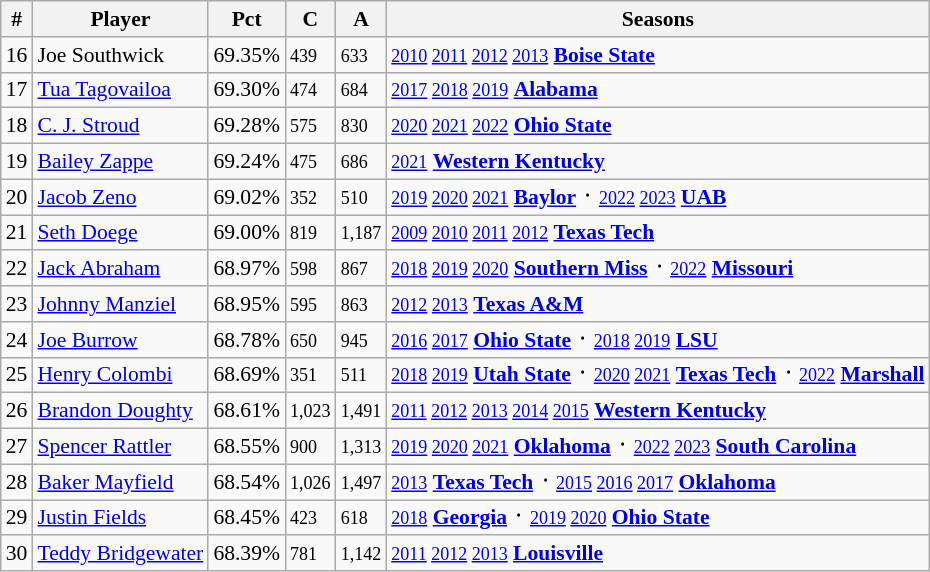<table class="wikitable" style="font-size:90%; white-space: nowrap;">
<tr>
<th>#</th>
<th>Player</th>
<th>Pct</th>
<th>C</th>
<th>A</th>
<th>Seasons</th>
</tr>
<tr>
<td>16</td>
<td>Joe Southwick</td>
<td>69.35%</td>
<td><small>439</small></td>
<td><small>633</small></td>
<td><small><a href='#'>2010</a> <a href='#'>2011</a> <a href='#'>2012</a> <a href='#'>2013</a></small> <strong><a href='#'>Boise State</a></strong></td>
</tr>
<tr>
<td>17</td>
<td><a href='#'>Tua Tagovailoa</a></td>
<td>69.30%</td>
<td><small>474</small></td>
<td><small>684</small></td>
<td><small><a href='#'>2017</a> <a href='#'>2018</a> <a href='#'>2019</a></small> <strong><a href='#'>Alabama</a></strong></td>
</tr>
<tr>
<td>18</td>
<td><a href='#'>C. J. Stroud</a></td>
<td>69.28%</td>
<td><small>575</small></td>
<td><small>830</small></td>
<td><small><a href='#'>2020</a> <a href='#'>2021</a> <a href='#'>2022</a></small> <strong><a href='#'>Ohio State</a></strong></td>
</tr>
<tr>
<td>19</td>
<td><a href='#'>Bailey Zappe</a></td>
<td>69.24%</td>
<td><small>475</small></td>
<td><small>686</small></td>
<td><small><a href='#'>2021</a></small> <strong><a href='#'>Western Kentucky</a></strong></td>
</tr>
<tr>
<td>20</td>
<td><a href='#'>Jacob Zeno</a></td>
<td>69.02%</td>
<td><small>352</small></td>
<td><small>510</small></td>
<td><small><a href='#'>2019</a> <a href='#'>2020</a> <a href='#'>2021</a></small> <strong><a href='#'>Baylor</a></strong> ᛫ <small><a href='#'>2022</a> <a href='#'>2023</a></small> <strong><a href='#'>UAB</a></strong></td>
</tr>
<tr>
<td>21</td>
<td><a href='#'>Seth Doege</a></td>
<td>69.00%</td>
<td><small>819</small></td>
<td><small>1,187</small></td>
<td><small><a href='#'>2009</a> <a href='#'>2010</a> <a href='#'>2011</a> <a href='#'>2012</a></small> <strong><a href='#'>Texas Tech</a></strong></td>
</tr>
<tr>
<td>22</td>
<td><a href='#'>Jack Abraham</a></td>
<td>68.97%</td>
<td><small>598</small></td>
<td><small>867</small></td>
<td><small><a href='#'>2018</a> <a href='#'>2019</a> <a href='#'>2020</a></small> <strong><a href='#'>Southern Miss</a></strong> ᛫ <small><a href='#'>2022</a></small> <strong><a href='#'>Missouri</a></strong></td>
</tr>
<tr>
<td>23</td>
<td><a href='#'>Johnny Manziel</a></td>
<td>68.95%</td>
<td><small>595</small></td>
<td><small>863</small></td>
<td><small><a href='#'>2012</a> <a href='#'>2013</a></small> <strong><a href='#'>Texas A&M</a></strong></td>
</tr>
<tr>
<td>24</td>
<td><a href='#'>Joe Burrow</a></td>
<td>68.78%</td>
<td><small>650</small></td>
<td><small>945</small></td>
<td><small><a href='#'>2016</a> <a href='#'>2017</a></small> <strong><a href='#'>Ohio State</a></strong> ᛫ <small><a href='#'>2018</a> <a href='#'>2019</a></small> <strong><a href='#'>LSU</a></strong></td>
</tr>
<tr>
<td>25</td>
<td><a href='#'>Henry Colombi</a></td>
<td>68.69%</td>
<td><small>351</small></td>
<td><small>511</small></td>
<td><small><a href='#'>2018</a> <a href='#'>2019</a></small> <strong><a href='#'>Utah State</a></strong> ᛫ <small><a href='#'>2020</a> <a href='#'>2021</a></small> <strong><a href='#'>Texas Tech</a></strong> ᛫ <small><a href='#'>2022</a></small> <strong><a href='#'>Marshall</a></strong></td>
</tr>
<tr>
<td>26</td>
<td><a href='#'>Brandon Doughty</a></td>
<td>68.61%</td>
<td><small>1,023</small></td>
<td><small>1,491</small></td>
<td><small><a href='#'>2011</a> <a href='#'>2012</a> <a href='#'>2013</a> <a href='#'>2014</a> <a href='#'>2015</a></small> <strong><a href='#'>Western Kentucky</a></strong></td>
</tr>
<tr>
<td>27</td>
<td><a href='#'>Spencer Rattler</a></td>
<td>68.55%</td>
<td><small>900</small></td>
<td><small>1,313</small></td>
<td><small><a href='#'>2019</a> <a href='#'>2020</a> <a href='#'>2021</a></small> <strong><a href='#'>Oklahoma</a></strong> ᛫ <small><a href='#'>2022</a> <a href='#'>2023</a></small> <strong><a href='#'>South Carolina</a></strong></td>
</tr>
<tr>
<td>28</td>
<td><a href='#'>Baker Mayfield</a></td>
<td>68.54%</td>
<td><small>1,026</small></td>
<td><small>1,497</small></td>
<td><small><a href='#'>2013</a></small> <strong><a href='#'>Texas Tech</a></strong> ᛫ <small><a href='#'>2015</a> <a href='#'>2016</a> <a href='#'>2017</a></small> <strong><a href='#'>Oklahoma</a></strong></td>
</tr>
<tr>
<td>29</td>
<td><a href='#'>Justin Fields</a></td>
<td>68.45%</td>
<td><small>423</small></td>
<td><small>618</small></td>
<td><small><a href='#'>2018</a></small> <strong><a href='#'>Georgia</a></strong> ᛫ <small><a href='#'>2019</a> <a href='#'>2020</a></small> <strong><a href='#'>Ohio State</a></strong></td>
</tr>
<tr>
<td>30</td>
<td><a href='#'>Teddy Bridgewater</a></td>
<td>68.39%</td>
<td><small>781</small></td>
<td><small>1,142</small></td>
<td><small><a href='#'>2011</a> <a href='#'>2012</a> <a href='#'>2013</a></small> <strong><a href='#'>Louisville</a></strong></td>
</tr>
</table>
